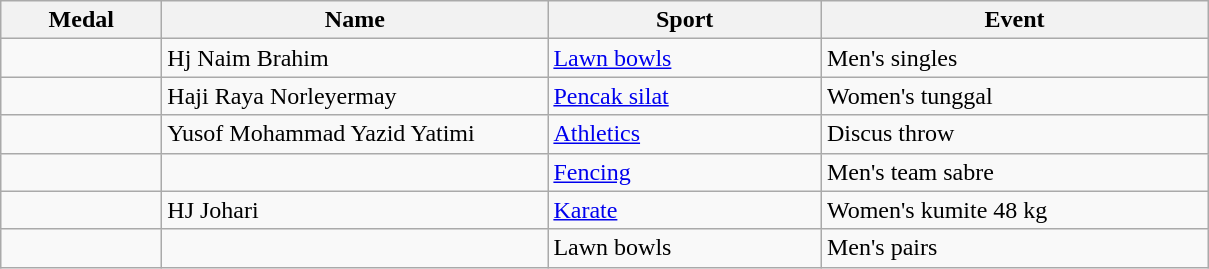<table class="wikitable" style="font-size:100%">
<tr>
<th width="100">Medal</th>
<th width="250">Name</th>
<th width="175">Sport</th>
<th width="250">Event</th>
</tr>
<tr>
<td></td>
<td>Hj Naim Brahim</td>
<td><a href='#'>Lawn bowls</a></td>
<td>Men's singles</td>
</tr>
<tr>
<td></td>
<td>Haji Raya Norleyermay</td>
<td><a href='#'>Pencak silat</a></td>
<td>Women's tunggal</td>
</tr>
<tr>
<td></td>
<td>Yusof Mohammad Yazid Yatimi</td>
<td><a href='#'>Athletics</a></td>
<td>Discus throw</td>
</tr>
<tr>
<td></td>
<td></td>
<td><a href='#'>Fencing</a></td>
<td>Men's team sabre</td>
</tr>
<tr>
<td></td>
<td>HJ Johari</td>
<td><a href='#'>Karate</a></td>
<td>Women's kumite 48 kg</td>
</tr>
<tr>
<td></td>
<td></td>
<td>Lawn bowls</td>
<td>Men's pairs</td>
</tr>
</table>
